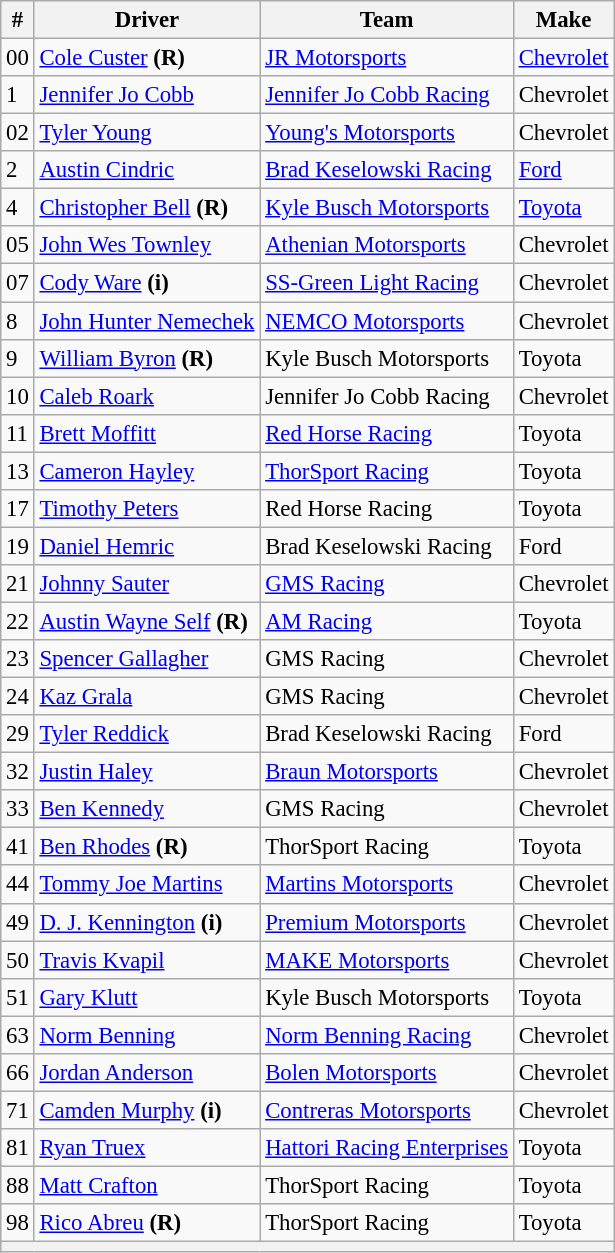<table class="wikitable" style="font-size:95%">
<tr>
<th>#</th>
<th>Driver</th>
<th>Team</th>
<th>Make</th>
</tr>
<tr>
<td>00</td>
<td><a href='#'>Cole Custer</a> <strong>(R)</strong></td>
<td><a href='#'>JR Motorsports</a></td>
<td><a href='#'>Chevrolet</a></td>
</tr>
<tr>
<td>1</td>
<td><a href='#'>Jennifer Jo Cobb</a></td>
<td><a href='#'>Jennifer Jo Cobb Racing</a></td>
<td>Chevrolet</td>
</tr>
<tr>
<td>02</td>
<td><a href='#'>Tyler Young</a></td>
<td><a href='#'>Young's Motorsports</a></td>
<td>Chevrolet</td>
</tr>
<tr>
<td>2</td>
<td><a href='#'>Austin Cindric</a></td>
<td><a href='#'>Brad Keselowski Racing</a></td>
<td><a href='#'>Ford</a></td>
</tr>
<tr>
<td>4</td>
<td><a href='#'>Christopher Bell</a> <strong>(R)</strong></td>
<td><a href='#'>Kyle Busch Motorsports</a></td>
<td><a href='#'>Toyota</a></td>
</tr>
<tr>
<td>05</td>
<td><a href='#'>John Wes Townley</a></td>
<td><a href='#'>Athenian Motorsports</a></td>
<td>Chevrolet</td>
</tr>
<tr>
<td>07</td>
<td><a href='#'>Cody Ware</a> <strong>(i)</strong></td>
<td><a href='#'>SS-Green Light Racing</a></td>
<td>Chevrolet</td>
</tr>
<tr>
<td>8</td>
<td><a href='#'>John Hunter Nemechek</a></td>
<td><a href='#'>NEMCO Motorsports</a></td>
<td>Chevrolet</td>
</tr>
<tr>
<td>9</td>
<td><a href='#'>William Byron</a> <strong>(R)</strong></td>
<td>Kyle Busch Motorsports</td>
<td>Toyota</td>
</tr>
<tr>
<td>10</td>
<td><a href='#'>Caleb Roark</a></td>
<td>Jennifer Jo Cobb Racing</td>
<td>Chevrolet</td>
</tr>
<tr>
<td>11</td>
<td><a href='#'>Brett Moffitt</a></td>
<td><a href='#'>Red Horse Racing</a></td>
<td>Toyota</td>
</tr>
<tr>
<td>13</td>
<td><a href='#'>Cameron Hayley</a></td>
<td><a href='#'>ThorSport Racing</a></td>
<td>Toyota</td>
</tr>
<tr>
<td>17</td>
<td><a href='#'>Timothy Peters</a></td>
<td>Red Horse Racing</td>
<td>Toyota</td>
</tr>
<tr>
<td>19</td>
<td><a href='#'>Daniel Hemric</a></td>
<td>Brad Keselowski Racing</td>
<td>Ford</td>
</tr>
<tr>
<td>21</td>
<td><a href='#'>Johnny Sauter</a></td>
<td><a href='#'>GMS Racing</a></td>
<td>Chevrolet</td>
</tr>
<tr>
<td>22</td>
<td><a href='#'>Austin Wayne Self</a> <strong>(R)</strong></td>
<td><a href='#'>AM Racing</a></td>
<td>Toyota</td>
</tr>
<tr>
<td>23</td>
<td><a href='#'>Spencer Gallagher</a></td>
<td>GMS Racing</td>
<td>Chevrolet</td>
</tr>
<tr>
<td>24</td>
<td><a href='#'>Kaz Grala</a></td>
<td>GMS Racing</td>
<td>Chevrolet</td>
</tr>
<tr>
<td>29</td>
<td><a href='#'>Tyler Reddick</a></td>
<td>Brad Keselowski Racing</td>
<td>Ford</td>
</tr>
<tr>
<td>32</td>
<td><a href='#'>Justin Haley</a></td>
<td><a href='#'>Braun Motorsports</a></td>
<td>Chevrolet</td>
</tr>
<tr>
<td>33</td>
<td><a href='#'>Ben Kennedy</a></td>
<td>GMS Racing</td>
<td>Chevrolet</td>
</tr>
<tr>
<td>41</td>
<td><a href='#'>Ben Rhodes</a> <strong>(R)</strong></td>
<td>ThorSport Racing</td>
<td>Toyota</td>
</tr>
<tr>
<td>44</td>
<td><a href='#'>Tommy Joe Martins</a></td>
<td><a href='#'>Martins Motorsports</a></td>
<td>Chevrolet</td>
</tr>
<tr>
<td>49</td>
<td><a href='#'>D. J. Kennington</a> <strong>(i)</strong></td>
<td><a href='#'>Premium Motorsports</a></td>
<td>Chevrolet</td>
</tr>
<tr>
<td>50</td>
<td><a href='#'>Travis Kvapil</a></td>
<td><a href='#'>MAKE Motorsports</a></td>
<td>Chevrolet</td>
</tr>
<tr>
<td>51</td>
<td><a href='#'>Gary Klutt</a></td>
<td>Kyle Busch Motorsports</td>
<td>Toyota</td>
</tr>
<tr>
<td>63</td>
<td><a href='#'>Norm Benning</a></td>
<td><a href='#'>Norm Benning Racing</a></td>
<td>Chevrolet</td>
</tr>
<tr>
<td>66</td>
<td><a href='#'>Jordan Anderson</a></td>
<td><a href='#'>Bolen Motorsports</a></td>
<td>Chevrolet</td>
</tr>
<tr>
<td>71</td>
<td><a href='#'>Camden Murphy</a> <strong>(i)</strong></td>
<td><a href='#'>Contreras Motorsports</a></td>
<td>Chevrolet</td>
</tr>
<tr>
<td>81</td>
<td><a href='#'>Ryan Truex</a></td>
<td><a href='#'>Hattori Racing Enterprises</a></td>
<td>Toyota</td>
</tr>
<tr>
<td>88</td>
<td><a href='#'>Matt Crafton</a></td>
<td>ThorSport Racing</td>
<td>Toyota</td>
</tr>
<tr>
<td>98</td>
<td><a href='#'>Rico Abreu</a> <strong>(R)</strong></td>
<td>ThorSport Racing</td>
<td>Toyota</td>
</tr>
<tr>
<th colspan=4></th>
</tr>
</table>
